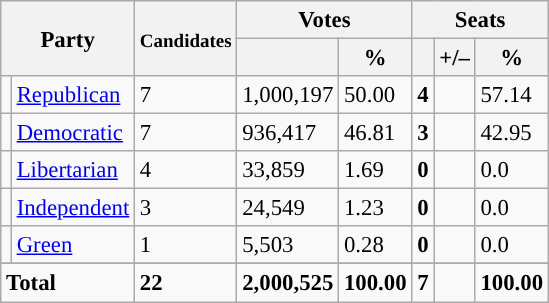<table class="wikitable" style="font-size: 95%;">
<tr>
<th colspan="2" rowspan="2">Party</th>
<th rowspan="2"><small>Candi</small><small>dates</small></th>
<th colspan="2">Votes</th>
<th colspan="3">Seats</th>
</tr>
<tr>
<th></th>
<th>%</th>
<th></th>
<th>+/–</th>
<th>%</th>
</tr>
<tr>
<td style="background:"></td>
<td align="left"><a href='#'>Republican</a></td>
<td>7</td>
<td>1,000,197</td>
<td>50.00</td>
<td><strong>4</strong></td>
<td></td>
<td>57.14</td>
</tr>
<tr>
<td style="background:"></td>
<td align="left"><a href='#'>Democratic</a></td>
<td>7</td>
<td>936,417</td>
<td>46.81</td>
<td><strong>3</strong></td>
<td></td>
<td>42.95</td>
</tr>
<tr>
<td style="background:"></td>
<td align="left"><a href='#'>Libertarian</a></td>
<td>4</td>
<td>33,859</td>
<td>1.69</td>
<td><strong>0</strong></td>
<td></td>
<td>0.0</td>
</tr>
<tr>
<td style="background:"></td>
<td align="left"><a href='#'>Independent</a></td>
<td>3</td>
<td>24,549</td>
<td>1.23</td>
<td><strong>0</strong></td>
<td></td>
<td>0.0</td>
</tr>
<tr>
<td style="background:"></td>
<td align="left"><a href='#'>Green</a></td>
<td>1</td>
<td>5,503</td>
<td>0.28</td>
<td><strong>0</strong></td>
<td></td>
<td>0.0</td>
</tr>
<tr>
</tr>
<tr style="font-weight:bold">
<td colspan="2" align="left">Total</td>
<td>22</td>
<td>2,000,525</td>
<td>100.00</td>
<td>7</td>
<td></td>
<td>100.00</td>
</tr>
</table>
